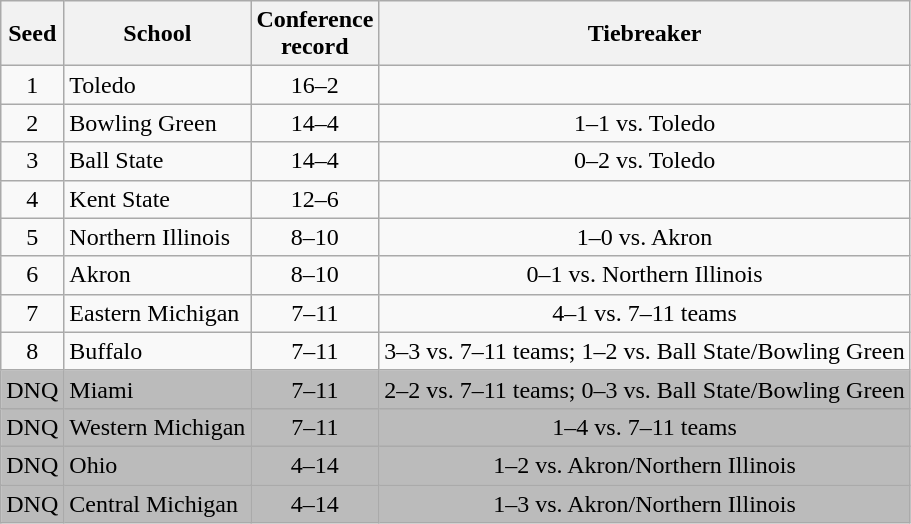<table class="wikitable" style="text-align:center">
<tr>
<th>Seed</th>
<th>School</th>
<th>Conference<br>record</th>
<th>Tiebreaker</th>
</tr>
<tr>
<td>1</td>
<td align=left>Toledo</td>
<td>16–2</td>
<td></td>
</tr>
<tr>
<td>2</td>
<td align=left>Bowling Green</td>
<td>14–4</td>
<td>1–1 vs. Toledo</td>
</tr>
<tr>
<td>3</td>
<td align=left>Ball State</td>
<td>14–4</td>
<td>0–2 vs. Toledo</td>
</tr>
<tr>
<td>4</td>
<td align=left>Kent State</td>
<td>12–6</td>
<td></td>
</tr>
<tr>
<td>5</td>
<td align=left>Northern Illinois</td>
<td>8–10</td>
<td>1–0 vs. Akron</td>
</tr>
<tr>
<td>6</td>
<td align=left>Akron</td>
<td>8–10</td>
<td>0–1 vs. Northern Illinois</td>
</tr>
<tr>
<td>7</td>
<td align=left>Eastern Michigan</td>
<td>7–11</td>
<td>4–1 vs. 7–11 teams</td>
</tr>
<tr>
<td>8</td>
<td align=left>Buffalo</td>
<td>7–11</td>
<td>3–3 vs. 7–11 teams; 1–2 vs. Ball State/Bowling Green</td>
</tr>
<tr bgcolor=#bbbbbb>
<td>DNQ</td>
<td align=left>Miami</td>
<td>7–11</td>
<td>2–2 vs. 7–11 teams; 0–3 vs. Ball State/Bowling Green</td>
</tr>
<tr bgcolor=#bbbbbb>
<td>DNQ</td>
<td align=left>Western Michigan</td>
<td>7–11</td>
<td>1–4 vs. 7–11 teams</td>
</tr>
<tr bgcolor=#bbbbbb>
<td>DNQ</td>
<td align=left>Ohio</td>
<td>4–14</td>
<td>1–2 vs. Akron/Northern Illinois</td>
</tr>
<tr bgcolor=#bbbbbb>
<td>DNQ</td>
<td align=left>Central Michigan</td>
<td>4–14</td>
<td>1–3 vs. Akron/Northern Illinois</td>
</tr>
</table>
